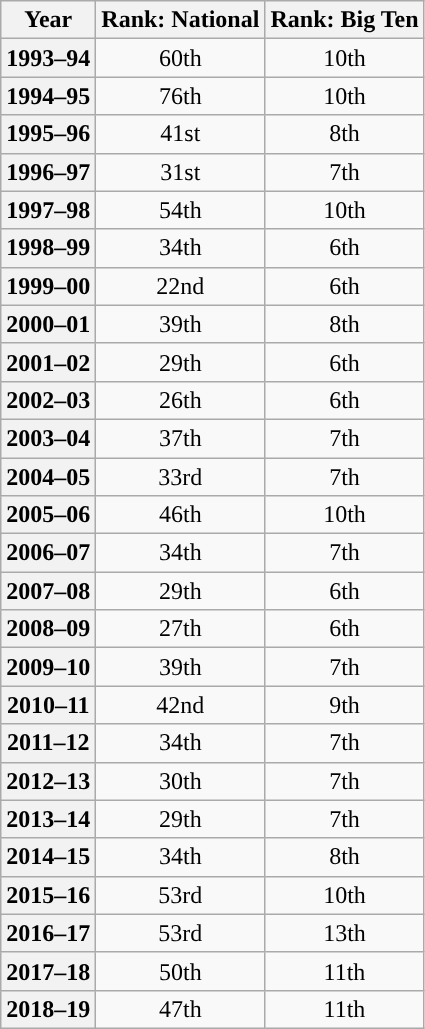<table class="wikitable"; style= "text-align:center">
<tr>
<th width=px>Year</th>
<th width=px>Rank: National</th>
<th width=px>Rank: Big Ten</th>
</tr>
<tr>
<th>1993–94</th>
<td>60th</td>
<td>10th</td>
</tr>
<tr>
<th>1994–95</th>
<td>76th</td>
<td>10th</td>
</tr>
<tr>
<th>1995–96</th>
<td>41st</td>
<td>8th</td>
</tr>
<tr>
<th>1996–97</th>
<td>31st</td>
<td>7th</td>
</tr>
<tr>
<th>1997–98</th>
<td>54th</td>
<td>10th</td>
</tr>
<tr>
<th>1998–99</th>
<td>34th</td>
<td>6th</td>
</tr>
<tr>
<th>1999–00</th>
<td>22nd</td>
<td>6th</td>
</tr>
<tr>
<th>2000–01</th>
<td>39th</td>
<td>8th</td>
</tr>
<tr>
<th>2001–02</th>
<td>29th</td>
<td>6th</td>
</tr>
<tr>
<th>2002–03</th>
<td>26th</td>
<td>6th</td>
</tr>
<tr>
<th>2003–04</th>
<td>37th</td>
<td>7th</td>
</tr>
<tr>
<th>2004–05</th>
<td>33rd</td>
<td>7th</td>
</tr>
<tr>
<th>2005–06</th>
<td>46th</td>
<td>10th</td>
</tr>
<tr>
<th>2006–07</th>
<td>34th</td>
<td>7th</td>
</tr>
<tr>
<th>2007–08</th>
<td>29th</td>
<td>6th</td>
</tr>
<tr>
<th>2008–09</th>
<td>27th</td>
<td>6th</td>
</tr>
<tr>
<th>2009–10</th>
<td>39th</td>
<td>7th</td>
</tr>
<tr>
<th>2010–11</th>
<td>42nd</td>
<td>9th</td>
</tr>
<tr>
<th>2011–12</th>
<td>34th</td>
<td>7th</td>
</tr>
<tr>
<th>2012–13</th>
<td>30th</td>
<td>7th</td>
</tr>
<tr>
<th>2013–14</th>
<td>29th</td>
<td>7th</td>
</tr>
<tr>
<th>2014–15</th>
<td>34th</td>
<td>8th</td>
</tr>
<tr>
<th>2015–16</th>
<td>53rd</td>
<td>10th</td>
</tr>
<tr>
<th>2016–17</th>
<td>53rd</td>
<td>13th</td>
</tr>
<tr>
<th>2017–18</th>
<td>50th</td>
<td>11th</td>
</tr>
<tr>
<th>2018–19</th>
<td>47th</td>
<td>11th</td>
</tr>
</table>
